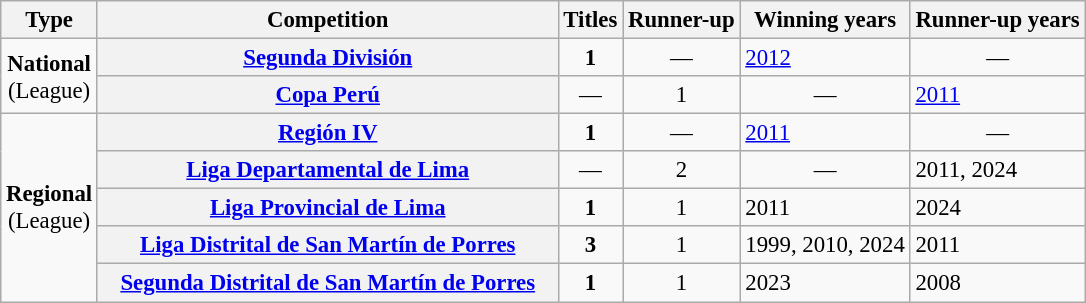<table class="wikitable plainrowheaders" style="font-size:95%; text-align:center;">
<tr>
<th>Type</th>
<th width=300px>Competition</th>
<th>Titles</th>
<th>Runner-up</th>
<th>Winning years</th>
<th>Runner-up years</th>
</tr>
<tr>
<td rowspan=2><strong>National</strong><br>(League)</td>
<th scope=col><a href='#'>Segunda División</a></th>
<td><strong>1</strong></td>
<td style="text-align:center;">—</td>
<td align="left"><a href='#'>2012</a></td>
<td style="text-align:center;">—</td>
</tr>
<tr>
<th scope=col><a href='#'>Copa Perú</a></th>
<td style="text-align:center;">—</td>
<td>1</td>
<td style="text-align:center;">—</td>
<td align="left"><a href='#'>2011</a></td>
</tr>
<tr>
<td rowspan=5><strong>Regional</strong><br>(League)</td>
<th scope=col><a href='#'>Región IV</a></th>
<td><strong>1</strong></td>
<td style="text-align:center;">—</td>
<td align="left"><a href='#'>2011</a></td>
<td style="text-align:center;">—</td>
</tr>
<tr>
<th scope=col><a href='#'>Liga Departamental de Lima</a></th>
<td style="text-align:center;">—</td>
<td>2</td>
<td style="text-align:center;">—</td>
<td align="left">2011, 2024</td>
</tr>
<tr>
<th scope=col><a href='#'>Liga Provincial de Lima</a></th>
<td><strong>1</strong></td>
<td>1</td>
<td align="left">2011</td>
<td align="left">2024</td>
</tr>
<tr>
<th scope=col><a href='#'>Liga Distrital de San Martín de Porres</a></th>
<td><strong>3</strong></td>
<td>1</td>
<td align="left">1999, 2010, 2024</td>
<td align="left">2011</td>
</tr>
<tr>
<th scope=col><a href='#'>Segunda Distrital de San Martín de Porres</a></th>
<td><strong>1</strong></td>
<td>1</td>
<td align="left">2023</td>
<td align="left">2008</td>
</tr>
</table>
